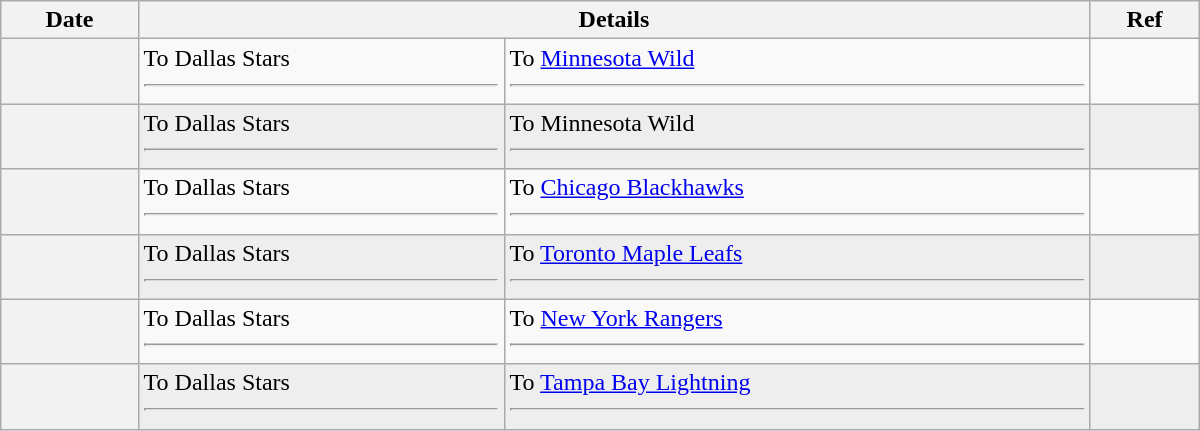<table class="wikitable plainrowheaders" style="width: 50em;">
<tr>
<th scope="col">Date</th>
<th scope="col" colspan="2">Details</th>
<th scope="col">Ref</th>
</tr>
<tr>
<th scope="row"></th>
<td valign="top">To Dallas Stars <hr> </td>
<td valign="top">To <a href='#'>Minnesota Wild</a> <hr> </td>
<td></td>
</tr>
<tr bgcolor="#eeeeee">
<th scope="row"></th>
<td valign="top">To Dallas Stars <hr> </td>
<td valign="top">To Minnesota Wild <hr> </td>
<td></td>
</tr>
<tr>
<th scope="row"></th>
<td valign="top">To Dallas Stars <hr> </td>
<td valign="top">To <a href='#'>Chicago Blackhawks</a> <hr> </td>
<td></td>
</tr>
<tr bgcolor="#eeeeee">
<th scope="row"></th>
<td valign="top">To Dallas Stars <hr> </td>
<td valign="top">To <a href='#'>Toronto Maple Leafs</a> <hr> </td>
<td></td>
</tr>
<tr>
<th scope="row"></th>
<td valign="top">To Dallas Stars <hr> </td>
<td valign="top">To <a href='#'>New York Rangers</a> <hr> </td>
<td></td>
</tr>
<tr bgcolor="#eeeeee">
<th scope="row"></th>
<td valign="top">To Dallas Stars <hr> </td>
<td valign="top">To <a href='#'>Tampa Bay Lightning</a> <hr> </td>
<td></td>
</tr>
</table>
